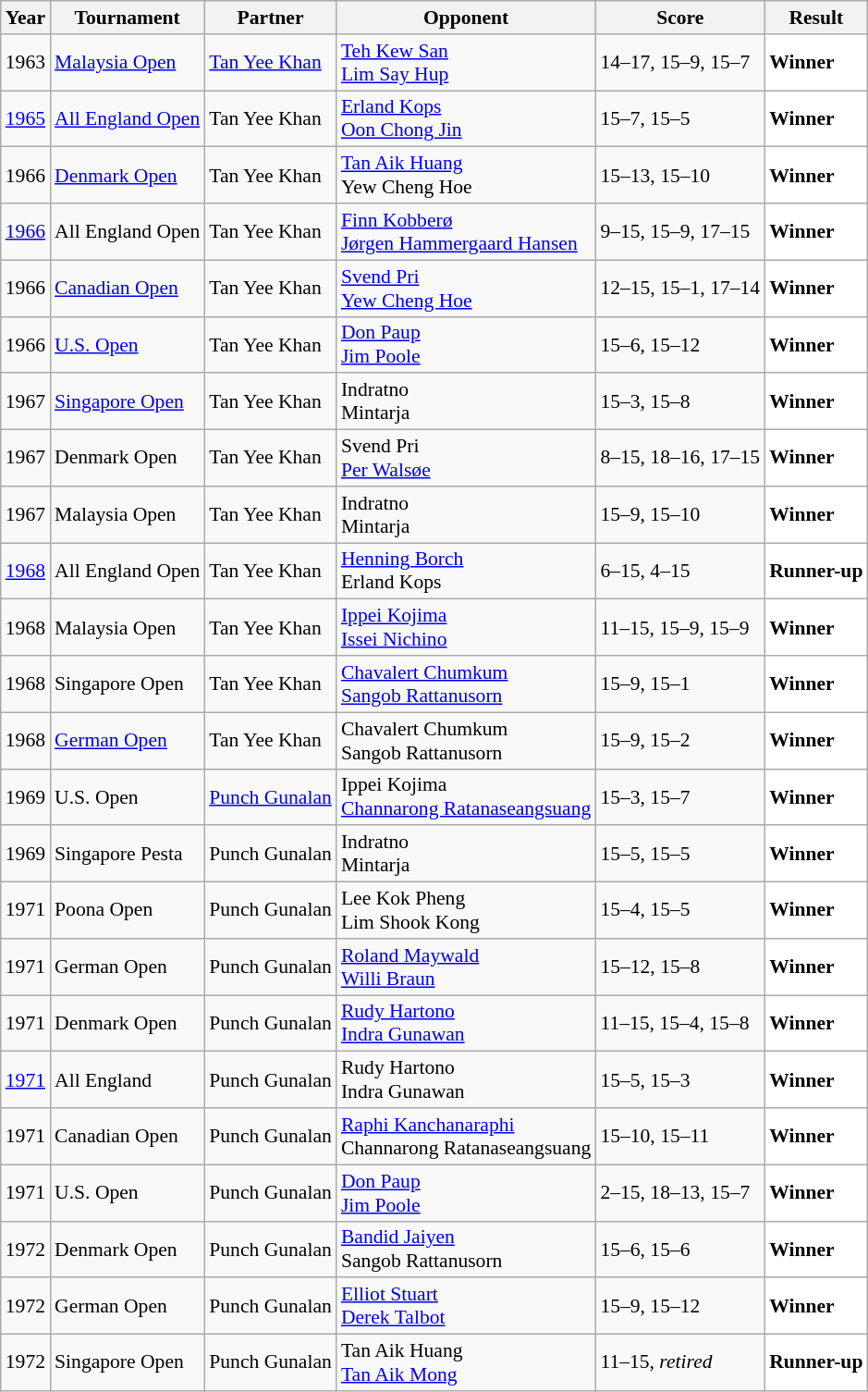<table class="sortable wikitable" style="font-size: 90%;">
<tr>
<th>Year</th>
<th>Tournament</th>
<th>Partner</th>
<th>Opponent</th>
<th>Score</th>
<th>Result</th>
</tr>
<tr>
<td align="center">1963</td>
<td><a href='#'>Malaysia Open</a></td>
<td> <a href='#'>Tan Yee Khan</a></td>
<td> <a href='#'>Teh Kew San</a><br> <a href='#'>Lim Say Hup</a></td>
<td>14–17, 15–9, 15–7</td>
<td style="text-align:left; background:white"> <strong>Winner</strong></td>
</tr>
<tr>
<td align="center"><a href='#'>1965</a></td>
<td><a href='#'>All England Open</a></td>
<td> Tan Yee Khan</td>
<td> <a href='#'>Erland Kops</a><br> <a href='#'>Oon Chong Jin</a></td>
<td>15–7, 15–5</td>
<td style="text-align:left; background:white"> <strong>Winner</strong></td>
</tr>
<tr>
<td align="center">1966</td>
<td><a href='#'>Denmark Open</a></td>
<td> Tan Yee Khan</td>
<td> <a href='#'>Tan Aik Huang</a><br> Yew Cheng Hoe</td>
<td>15–13, 15–10</td>
<td style="text-align:left; background:white"> <strong>Winner</strong></td>
</tr>
<tr>
<td align="center"><a href='#'>1966</a></td>
<td>All England Open</td>
<td> Tan Yee Khan</td>
<td> <a href='#'>Finn Kobberø</a><br> <a href='#'>Jørgen Hammergaard Hansen</a></td>
<td>9–15, 15–9, 17–15</td>
<td style="text-align:left; background:white"> <strong>Winner</strong></td>
</tr>
<tr>
<td align="center">1966</td>
<td><a href='#'>Canadian Open</a></td>
<td> Tan Yee Khan</td>
<td> <a href='#'>Svend Pri</a><br> <a href='#'>Yew Cheng Hoe</a></td>
<td>12–15, 15–1, 17–14</td>
<td style="text-align:left; background:white"> <strong>Winner</strong></td>
</tr>
<tr>
<td align="center">1966</td>
<td><a href='#'>U.S. Open</a></td>
<td> Tan Yee Khan</td>
<td> <a href='#'>Don Paup</a><br> <a href='#'>Jim Poole</a></td>
<td>15–6, 15–12</td>
<td style="text-align:left; background:white"> <strong>Winner</strong></td>
</tr>
<tr>
<td align="center">1967</td>
<td><a href='#'>Singapore Open</a></td>
<td> Tan Yee Khan</td>
<td> Indratno<br> Mintarja</td>
<td>15–3, 15–8</td>
<td style="text-align:left; background:white"> <strong>Winner</strong></td>
</tr>
<tr>
<td align="center">1967</td>
<td>Denmark Open</td>
<td> Tan Yee Khan</td>
<td> Svend Pri<br> <a href='#'>Per Walsøe</a></td>
<td>8–15, 18–16, 17–15</td>
<td style="text-align:left; background:white"> <strong>Winner</strong></td>
</tr>
<tr>
<td align="center">1967</td>
<td>Malaysia Open</td>
<td> Tan Yee Khan</td>
<td> Indratno<br> Mintarja</td>
<td>15–9, 15–10</td>
<td style="text-align:left; background:white"> <strong>Winner</strong></td>
</tr>
<tr>
<td align="center"><a href='#'>1968</a></td>
<td>All England Open</td>
<td> Tan Yee Khan</td>
<td> <a href='#'>Henning Borch</a><br> Erland Kops</td>
<td>6–15, 4–15</td>
<td style="text-align:left; background:white"> <strong>Runner-up</strong></td>
</tr>
<tr>
<td align="center">1968</td>
<td>Malaysia Open</td>
<td> Tan Yee Khan</td>
<td> <a href='#'>Ippei Kojima</a><br> <a href='#'>Issei Nichino</a></td>
<td>11–15, 15–9, 15–9</td>
<td style="text-align:left; background:white"> <strong>Winner</strong></td>
</tr>
<tr>
<td align="center">1968</td>
<td>Singapore Open</td>
<td> Tan Yee Khan</td>
<td> <a href='#'>Chavalert Chumkum</a><br> <a href='#'>Sangob Rattanusorn</a></td>
<td>15–9, 15–1</td>
<td style="text-align:left; background:white"> <strong>Winner</strong></td>
</tr>
<tr>
<td align="center">1968</td>
<td><a href='#'>German Open</a></td>
<td> Tan Yee Khan</td>
<td> Chavalert Chumkum<br> Sangob Rattanusorn</td>
<td>15–9, 15–2</td>
<td style="text-align:left; background:white"> <strong>Winner</strong></td>
</tr>
<tr>
<td align="center">1969</td>
<td>U.S. Open</td>
<td> <a href='#'>Punch Gunalan</a></td>
<td> Ippei Kojima<br> <a href='#'>Channarong Ratanaseangsuang</a></td>
<td>15–3, 15–7</td>
<td style="text-align:left; background:white"> <strong>Winner</strong></td>
</tr>
<tr>
<td align="center">1969</td>
<td>Singapore Pesta</td>
<td> Punch Gunalan</td>
<td> Indratno<br> Mintarja</td>
<td>15–5, 15–5</td>
<td style="text-align:left; background:white"> <strong>Winner</strong></td>
</tr>
<tr>
<td align="center">1971</td>
<td>Poona Open</td>
<td> Punch Gunalan</td>
<td> Lee Kok Pheng<br> Lim Shook Kong</td>
<td>15–4, 15–5</td>
<td style="text-align:left; background:white"> <strong>Winner</strong></td>
</tr>
<tr>
<td align="center">1971</td>
<td>German Open</td>
<td> Punch Gunalan</td>
<td> <a href='#'>Roland Maywald</a><br> <a href='#'>Willi Braun</a></td>
<td>15–12, 15–8</td>
<td style="text-align:left; background:white"> <strong>Winner</strong></td>
</tr>
<tr>
<td align="center">1971</td>
<td>Denmark Open</td>
<td> Punch Gunalan</td>
<td> <a href='#'>Rudy Hartono</a><br> <a href='#'>Indra Gunawan</a></td>
<td>11–15, 15–4, 15–8</td>
<td style="text-align:left; background:white"> <strong>Winner</strong></td>
</tr>
<tr>
<td align="center"><a href='#'>1971</a></td>
<td>All England</td>
<td> Punch Gunalan</td>
<td> Rudy Hartono<br> Indra Gunawan</td>
<td>15–5, 15–3</td>
<td style="text-align:left; background:white"> <strong>Winner</strong></td>
</tr>
<tr>
<td align="center">1971</td>
<td>Canadian Open</td>
<td> Punch Gunalan</td>
<td> <a href='#'>Raphi Kanchanaraphi</a><br> Channarong Ratanaseangsuang</td>
<td>15–10, 15–11</td>
<td style="text-align:left; background:white"> <strong>Winner</strong></td>
</tr>
<tr>
<td align="center">1971</td>
<td>U.S. Open</td>
<td> Punch Gunalan</td>
<td> <a href='#'>Don Paup</a><br> <a href='#'>Jim Poole</a></td>
<td>2–15, 18–13, 15–7</td>
<td style="text-align:left; background:white"> <strong>Winner</strong></td>
</tr>
<tr>
<td align="center">1972</td>
<td>Denmark Open</td>
<td> Punch Gunalan</td>
<td> <a href='#'>Bandid Jaiyen</a><br> Sangob Rattanusorn</td>
<td>15–6, 15–6</td>
<td style="text-align:left; background:white"> <strong>Winner</strong></td>
</tr>
<tr>
<td align="center">1972</td>
<td>German Open</td>
<td> Punch Gunalan</td>
<td> <a href='#'>Elliot Stuart</a><br> <a href='#'>Derek Talbot</a></td>
<td>15–9, 15–12</td>
<td style="text-align:left; background:white"> <strong>Winner</strong></td>
</tr>
<tr>
<td align="center">1972</td>
<td>Singapore Open</td>
<td> Punch Gunalan</td>
<td> Tan Aik Huang<br> <a href='#'>Tan Aik Mong</a></td>
<td>11–15, <em>retired</em></td>
<td style="text-align:left; background:white"> <strong>Runner-up</strong></td>
</tr>
</table>
